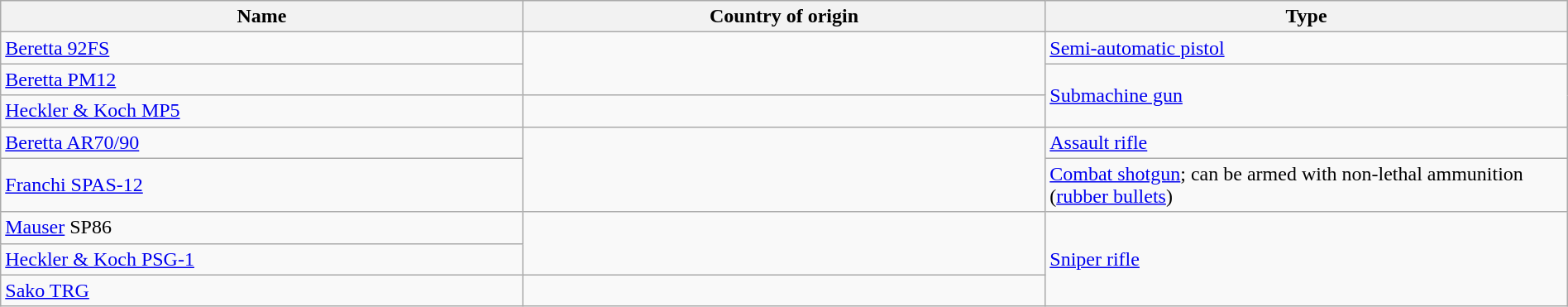<table class="wikitable" width="100%" border="0">
<tr>
<th width="25%">Name</th>
<th width="25%">Country of origin</th>
<th width="25%">Type</th>
</tr>
<tr>
<td><a href='#'>Beretta 92FS</a></td>
<td rowspan="2"></td>
<td><a href='#'>Semi-automatic pistol</a></td>
</tr>
<tr>
<td><a href='#'>Beretta PM12</a></td>
<td rowspan="2"><a href='#'>Submachine gun</a></td>
</tr>
<tr>
<td><a href='#'>Heckler & Koch MP5</a></td>
<td></td>
</tr>
<tr>
<td><a href='#'>Beretta AR70/90</a></td>
<td rowspan="2"></td>
<td><a href='#'>Assault rifle</a></td>
</tr>
<tr>
<td><a href='#'>Franchi SPAS-12</a></td>
<td><a href='#'>Combat shotgun</a>; can be armed with non-lethal ammunition (<a href='#'>rubber bullets</a>)</td>
</tr>
<tr>
<td><a href='#'>Mauser</a> SP86</td>
<td rowspan="2"></td>
<td rowspan="3"><a href='#'>Sniper rifle</a></td>
</tr>
<tr>
<td><a href='#'>Heckler & Koch PSG-1</a></td>
</tr>
<tr>
<td><a href='#'>Sako TRG</a></td>
<td></td>
</tr>
</table>
